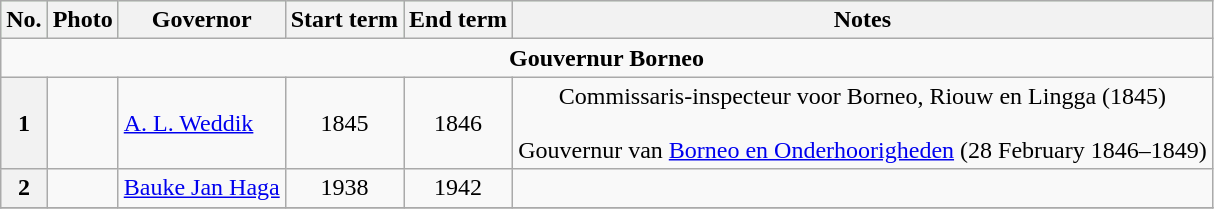<table class="wikitable">
<tr style="background-color:#cfc;">
<th>No.</th>
<th>Photo</th>
<th>Governor</th>
<th>Start term</th>
<th>End term</th>
<th>Notes</th>
</tr>
<tr>
<td colspan="6" align="center"> <strong>Gouvernur Borneo</strong> </td>
</tr>
<tr>
<th>1</th>
<td></td>
<td><a href='#'>A. L. Weddik</a></td>
<td align="center">1845</td>
<td align="center">1846</td>
<td align="center">Commissaris-inspecteur voor Borneo, Riouw en Lingga (1845)<br><br>Gouvernur van <a href='#'>Borneo en Onderhoorigheden</a> (28 February 1846–1849)</td>
</tr>
<tr>
<th>2</th>
<td></td>
<td><a href='#'>Bauke Jan Haga</a></td>
<td align="center">1938</td>
<td align="center">1942</td>
<td align="center"></td>
</tr>
<tr>
</tr>
</table>
